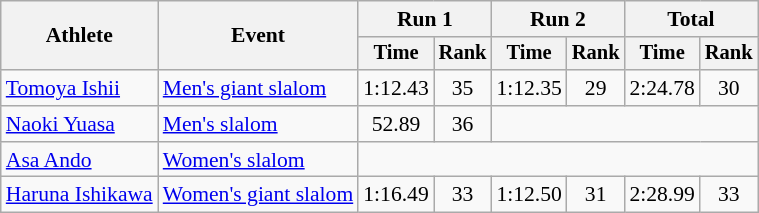<table class="wikitable" style="font-size:90%">
<tr>
<th rowspan=2>Athlete</th>
<th rowspan=2>Event</th>
<th colspan=2>Run 1</th>
<th colspan=2>Run 2</th>
<th colspan=2>Total</th>
</tr>
<tr style="font-size:95%">
<th>Time</th>
<th>Rank</th>
<th>Time</th>
<th>Rank</th>
<th>Time</th>
<th>Rank</th>
</tr>
<tr align=center>
<td align=left><a href='#'>Tomoya Ishii</a></td>
<td align=left><a href='#'>Men's giant slalom</a></td>
<td>1:12.43</td>
<td>35</td>
<td>1:12.35</td>
<td>29</td>
<td>2:24.78</td>
<td>30</td>
</tr>
<tr align=center>
<td align=left><a href='#'>Naoki Yuasa</a></td>
<td align=left><a href='#'>Men's slalom</a></td>
<td>52.89</td>
<td>36</td>
<td colspan=4></td>
</tr>
<tr align=center>
<td align=left><a href='#'>Asa Ando</a></td>
<td align=left><a href='#'>Women's slalom</a></td>
<td colspan=6></td>
</tr>
<tr align=center>
<td align=left><a href='#'>Haruna Ishikawa</a></td>
<td align=left><a href='#'>Women's giant slalom</a></td>
<td>1:16.49</td>
<td>33</td>
<td>1:12.50</td>
<td>31</td>
<td>2:28.99</td>
<td>33</td>
</tr>
</table>
